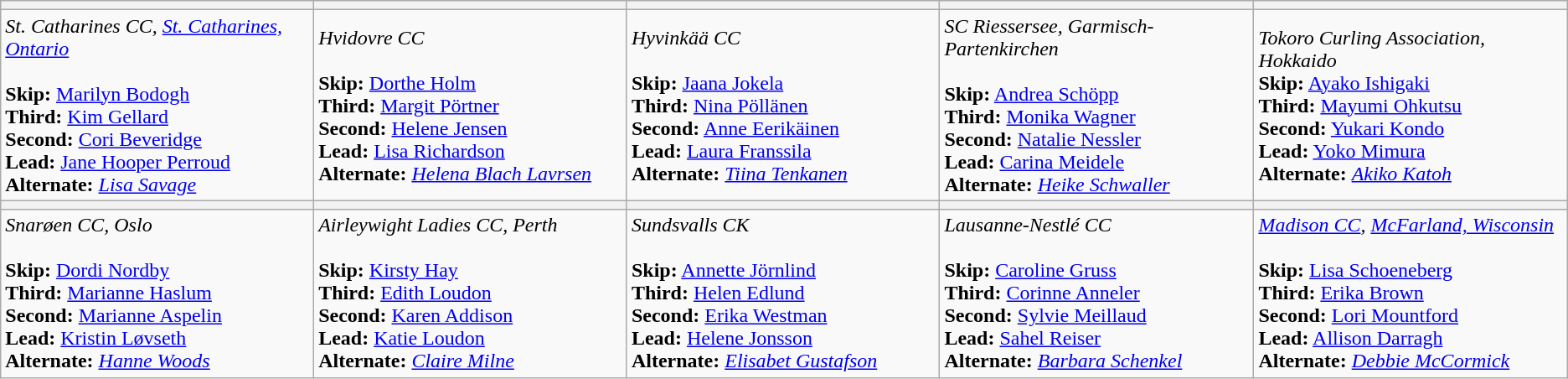<table class="wikitable">
<tr>
<th bgcolor="#efefef" width="250"></th>
<th bgcolor="#efefef" width="250"></th>
<th bgcolor="#efefef" width="250"></th>
<th bgcolor="#efefef" width="250"></th>
<th bgcolor="#efefef" width="250"></th>
</tr>
<tr>
<td><em>St. Catharines CC, <a href='#'>St. Catharines, Ontario</a></em> <br><br><strong>Skip:</strong> <a href='#'>Marilyn Bodogh</a><br>
<strong>Third:</strong> <a href='#'>Kim Gellard</a><br>
<strong>Second:</strong> <a href='#'>Cori Beveridge</a><br>
<strong>Lead:</strong> <a href='#'>Jane Hooper Perroud</a><br>
<strong>Alternate:</strong> <em><a href='#'>Lisa Savage</a></em></td>
<td><em>Hvidovre CC</em> <br><br><strong>Skip:</strong> <a href='#'>Dorthe Holm</a><br>
<strong>Third:</strong> <a href='#'>Margit Pörtner</a><br>
<strong>Second:</strong> <a href='#'>Helene Jensen</a><br>
<strong>Lead:</strong> <a href='#'>Lisa Richardson</a><br>
<strong>Alternate:</strong> <em><a href='#'>Helena Blach Lavrsen</a></em></td>
<td><em>Hyvinkää CC</em> <br><br><strong>Skip:</strong> <a href='#'>Jaana Jokela</a><br>
<strong>Third:</strong> <a href='#'>Nina Pöllänen</a><br>
<strong>Second:</strong> <a href='#'>Anne Eerikäinen</a><br>
<strong>Lead:</strong> <a href='#'>Laura Franssila</a><br>
<strong>Alternate:</strong> <em><a href='#'>Tiina Tenkanen</a></em></td>
<td><em>SC Riessersee, Garmisch-Partenkirchen</em> <br><br><strong>Skip:</strong> <a href='#'>Andrea Schöpp</a><br>
<strong>Third:</strong> <a href='#'>Monika Wagner</a><br>
<strong>Second:</strong> <a href='#'>Natalie Nessler</a><br>
<strong>Lead:</strong> <a href='#'>Carina Meidele</a><br>
<strong>Alternate:</strong> <em><a href='#'>Heike Schwaller</a></em></td>
<td><em>Tokoro Curling Association, Hokkaido</em><br><strong>Skip:</strong> <a href='#'>Ayako Ishigaki</a><br>
<strong>Third:</strong> <a href='#'>Mayumi Ohkutsu</a><br>
<strong>Second:</strong> <a href='#'>Yukari Kondo</a><br>
<strong>Lead:</strong> <a href='#'>Yoko Mimura</a><br>
<strong>Alternate:</strong> <em><a href='#'>Akiko Katoh</a></em></td>
</tr>
<tr>
<th bgcolor="#efefef" width="250"></th>
<th bgcolor="#efefef" width="250"></th>
<th bgcolor="#efefef" width="250"></th>
<th bgcolor="#efefef" width="250"></th>
<th bgcolor="#efefef" width="250"></th>
</tr>
<tr>
<td><em>Snarøen CC, Oslo</em> <br><br><strong>Skip:</strong> <a href='#'>Dordi Nordby</a><br>
<strong>Third:</strong> <a href='#'>Marianne Haslum</a><br>
<strong>Second:</strong> <a href='#'>Marianne Aspelin</a><br>
<strong>Lead:</strong> <a href='#'>Kristin Løvseth</a><br>
<strong>Alternate:</strong> <em><a href='#'>Hanne Woods</a></em></td>
<td><em>Airleywight Ladies CC, Perth</em> <br><br><strong>Skip:</strong> <a href='#'>Kirsty Hay</a><br>
<strong>Third:</strong> <a href='#'>Edith Loudon</a><br>
<strong>Second:</strong> <a href='#'>Karen Addison</a><br>
<strong>Lead:</strong> <a href='#'>Katie Loudon</a><br>
<strong>Alternate:</strong> <em><a href='#'>Claire Milne</a></em></td>
<td><em>Sundsvalls CK</em> <br><br><strong>Skip:</strong> <a href='#'>Annette Jörnlind</a><br>
<strong>Third:</strong> <a href='#'>Helen Edlund</a><br>
<strong>Second:</strong> <a href='#'>Erika Westman</a><br>
<strong>Lead:</strong> <a href='#'>Helene Jonsson</a><br>
<strong>Alternate:</strong> <em><a href='#'>Elisabet Gustafson</a></em></td>
<td><em>Lausanne-Nestlé CC</em> <br><br><strong>Skip:</strong> <a href='#'>Caroline Gruss</a><br>
<strong>Third:</strong> <a href='#'>Corinne Anneler</a><br>
<strong>Second:</strong> <a href='#'>Sylvie Meillaud</a><br>
<strong>Lead:</strong> <a href='#'>Sahel Reiser</a><br>
<strong>Alternate:</strong> <em><a href='#'>Barbara Schenkel</a></em></td>
<td><em><a href='#'>Madison CC</a>, <a href='#'>McFarland, Wisconsin</a></em> <br><br><strong>Skip:</strong> <a href='#'>Lisa Schoeneberg</a><br>
<strong>Third:</strong> <a href='#'>Erika Brown</a><br>
<strong>Second:</strong> <a href='#'>Lori Mountford</a><br>
<strong>Lead:</strong> <a href='#'>Allison Darragh</a><br>
<strong>Alternate:</strong> <em><a href='#'>Debbie McCormick</a></em></td>
</tr>
</table>
